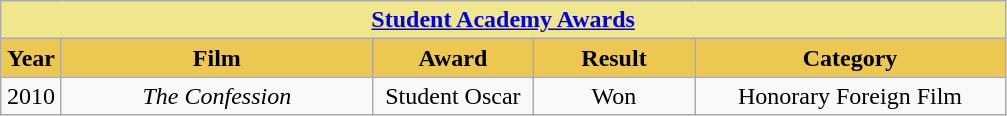<table class="wikitable" style="text-align: center;">
<tr>
<th colspan="5" style="background: khaki;"><a href='#'>Student Academy Awards</a></th>
</tr>
<tr>
<th style="width: 33px; background: #ecc850;">Year</th>
<th style="width: 200px; background: #ecc850;">Film</th>
<th style="width: 100px; background: #ecc850;">Award</th>
<th style="width: 100px; background: #ecc850;">Result</th>
<th style="width: 200px; background: #ecc850;">Category</th>
</tr>
<tr>
<td>2010</td>
<td><em>The Confession</em></td>
<td>Student Oscar</td>
<td>Won</td>
<td>Honorary Foreign Film</td>
</tr>
</table>
